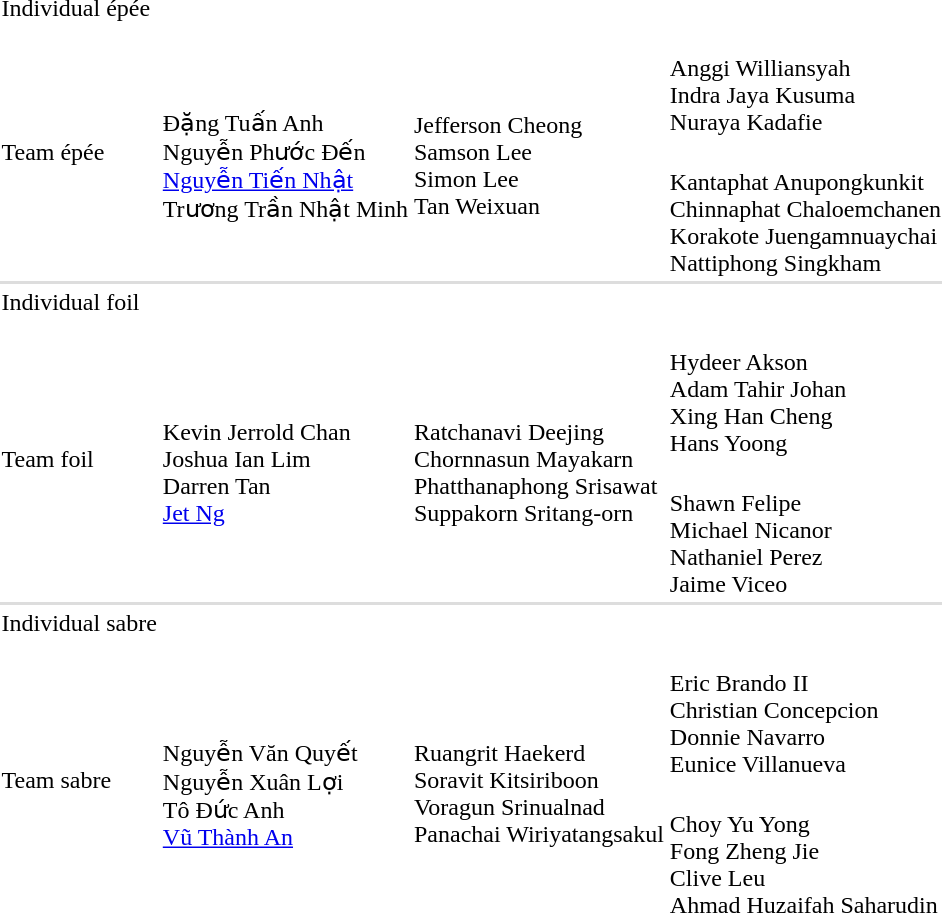<table>
<tr>
<td rowspan=2>Individual épée</td>
<td rowspan=2></td>
<td rowspan=2></td>
<td></td>
</tr>
<tr>
<td></td>
</tr>
<tr>
<td rowspan=2>Team épée</td>
<td rowspan=2 nowrap=true><br>Đặng Tuấn Anh<br>Nguyễn Phước Đến<br><a href='#'>Nguyễn Tiến Nhật</a><br>Trương Trần Nhật Minh</td>
<td rowspan=2><br>Jefferson Cheong<br>Samson Lee<br>Simon Lee<br>Tan Weixuan</td>
<td><br>Anggi Williansyah<br>Indra Jaya Kusuma<br>Nuraya Kadafie</td>
</tr>
<tr>
<td nowrap=true><br>Kantaphat Anupongkunkit<br>Chinnaphat Chaloemchanen<br>Korakote Juengamnuaychai<br>Nattiphong Singkham</td>
</tr>
<tr>
<td colspan="7" style="background:#dddddd;"></td>
</tr>
<tr>
<td rowspan=2>Individual foil</td>
<td rowspan=2></td>
<td rowspan=2></td>
<td></td>
</tr>
<tr>
<td></td>
</tr>
<tr>
<td rowspan=2>Team foil</td>
<td rowspan=2><br>Kevin Jerrold Chan<br>Joshua Ian Lim<br>Darren Tan<br><a href='#'>Jet Ng</a></td>
<td rowspan=2 nowrap=true><br>Ratchanavi Deejing<br>Chornnasun Mayakarn<br>Phatthanaphong Srisawat<br>Suppakorn Sritang-orn</td>
<td><br>Hydeer Akson<br>Adam Tahir Johan<br>Xing Han Cheng<br>Hans Yoong</td>
</tr>
<tr>
<td><br>Shawn Felipe<br>Michael Nicanor<br>Nathaniel Perez<br>Jaime Viceo</td>
</tr>
<tr>
<td colspan="7" style="background:#dddddd;"></td>
</tr>
<tr>
<td rowspan=2>Individual sabre</td>
<td rowspan=2></td>
<td rowspan=2></td>
<td></td>
</tr>
<tr>
<td></td>
</tr>
<tr>
<td rowspan=2>Team sabre</td>
<td rowspan=2><br>Nguyễn Văn Quyết<br>Nguyễn Xuân Lợi<br>Tô Đức Anh<br><a href='#'>Vũ Thành An</a></td>
<td rowspan=2 nowrap=true><br>Ruangrit Haekerd<br>Soravit Kitsiriboon<br>Voragun Srinualnad<br>Panachai Wiriyatangsakul</td>
<td><br>Eric Brando II<br>Christian Concepcion<br>Donnie Navarro<br>Eunice Villanueva</td>
</tr>
<tr>
<td nowrap=true><br>Choy Yu Yong<br>Fong Zheng Jie<br>Clive Leu<br>Ahmad Huzaifah Saharudin</td>
</tr>
</table>
